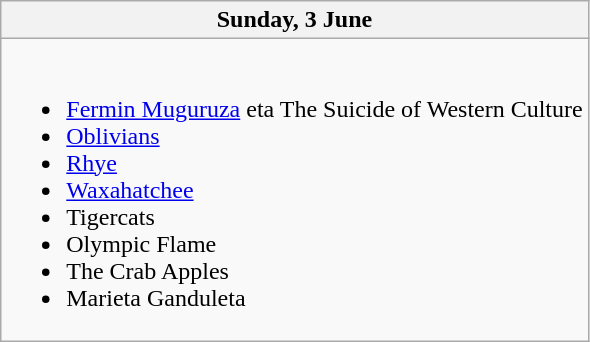<table class="wikitable">
<tr>
<th>Sunday, 3 June</th>
</tr>
<tr valign="top">
<td><br><ul><li><a href='#'>Fermin Muguruza</a> eta The Suicide of Western Culture</li><li><a href='#'>Oblivians</a></li><li><a href='#'>Rhye</a></li><li><a href='#'>Waxahatchee</a></li><li>Tigercats</li><li>Olympic Flame</li><li>The Crab Apples</li><li>Marieta Ganduleta</li></ul></td>
</tr>
</table>
